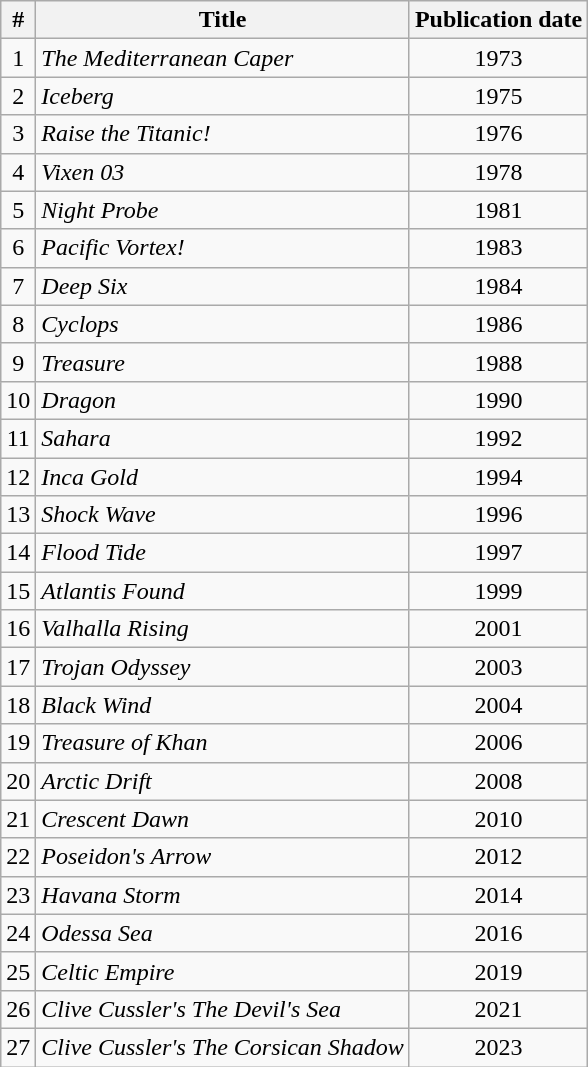<table class="wikitable sortable">
<tr>
<th> # </th>
<th>Title</th>
<th>Publication date</th>
</tr>
<tr>
<td style="text-align:center">1</td>
<td><em>The Mediterranean Caper</em></td>
<td style="text-align:center">1973</td>
</tr>
<tr>
<td style="text-align:center">2</td>
<td><em>Iceberg</em></td>
<td style="text-align:center">1975</td>
</tr>
<tr>
<td style="text-align:center">3</td>
<td><em>Raise the Titanic!</em></td>
<td style="text-align:center">1976</td>
</tr>
<tr>
<td style="text-align:center">4</td>
<td><em>Vixen 03</em></td>
<td style="text-align:center">1978</td>
</tr>
<tr>
<td style="text-align:center">5</td>
<td><em>Night Probe</em></td>
<td style="text-align:center">1981</td>
</tr>
<tr>
<td style="text-align:center">6</td>
<td><em>Pacific Vortex!</em></td>
<td style="text-align:center">1983</td>
</tr>
<tr>
<td style="text-align:center">7</td>
<td><em>Deep Six</em></td>
<td style="text-align:center">1984</td>
</tr>
<tr>
<td style="text-align:center">8</td>
<td><em>Cyclops</em></td>
<td style="text-align:center">1986</td>
</tr>
<tr>
<td style="text-align:center">9</td>
<td><em>Treasure</em></td>
<td style="text-align:center">1988</td>
</tr>
<tr>
<td style="text-align:center">10</td>
<td><em>Dragon</em></td>
<td style="text-align:center">1990</td>
</tr>
<tr>
<td style="text-align:center">11</td>
<td><em>Sahara</em></td>
<td style="text-align:center">1992</td>
</tr>
<tr>
<td style="text-align:center">12</td>
<td><em>Inca Gold</em></td>
<td style="text-align:center">1994</td>
</tr>
<tr>
<td style="text-align:center">13</td>
<td><em>Shock Wave</em></td>
<td style="text-align:center">1996</td>
</tr>
<tr>
<td style="text-align:center">14</td>
<td><em>Flood Tide</em></td>
<td style="text-align:center">1997</td>
</tr>
<tr>
<td style="text-align:center">15</td>
<td><em>Atlantis Found</em></td>
<td style="text-align:center">1999</td>
</tr>
<tr>
<td style="text-align:center">16</td>
<td><em>Valhalla Rising</em></td>
<td style="text-align:center">2001</td>
</tr>
<tr>
<td style="text-align:center">17</td>
<td><em>Trojan Odyssey</em></td>
<td style="text-align:center">2003</td>
</tr>
<tr>
<td style="text-align:center">18</td>
<td><em>Black Wind</em></td>
<td style="text-align:center">2004</td>
</tr>
<tr>
<td style="text-align:center">19</td>
<td><em>Treasure of Khan</em></td>
<td style="text-align:center">2006</td>
</tr>
<tr>
<td style="text-align:center">20</td>
<td><em>Arctic Drift</em></td>
<td style="text-align:center">2008</td>
</tr>
<tr>
<td style="text-align:center">21</td>
<td><em>Crescent Dawn</em></td>
<td style="text-align:center">2010</td>
</tr>
<tr>
<td style="text-align:center">22</td>
<td><em>Poseidon's Arrow</em></td>
<td style="text-align:center">2012</td>
</tr>
<tr>
<td style="text-align:center">23</td>
<td><em>Havana Storm</em></td>
<td style="text-align:center">2014</td>
</tr>
<tr>
<td style="text-align:center">24</td>
<td><em>Odessa Sea</em></td>
<td style="text-align:center">2016</td>
</tr>
<tr>
<td style="text-align:center">25</td>
<td><em>Celtic Empire</em></td>
<td style="text-align:center">2019</td>
</tr>
<tr>
<td style="text-align:center">26</td>
<td><em>Clive Cussler's The Devil's Sea</em></td>
<td style="text-align:center">2021</td>
</tr>
<tr>
<td style="text-align:center">27</td>
<td><em>Clive Cussler's The Corsican Shadow</em></td>
<td style="text-align:center">2023</td>
</tr>
</table>
